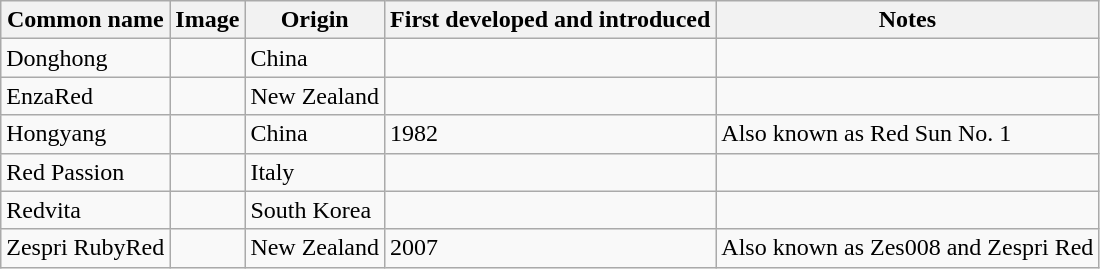<table class="wikitable sortable">
<tr>
<th>Common name</th>
<th>Image</th>
<th>Origin</th>
<th>First developed and introduced</th>
<th>Notes</th>
</tr>
<tr>
<td>Donghong</td>
<td></td>
<td>China</td>
<td></td>
<td></td>
</tr>
<tr>
<td>EnzaRed</td>
<td></td>
<td>New Zealand</td>
<td></td>
<td></td>
</tr>
<tr>
<td>Hongyang</td>
<td></td>
<td>China</td>
<td>1982</td>
<td>Also known as Red Sun No. 1</td>
</tr>
<tr>
<td>Red Passion</td>
<td></td>
<td>Italy</td>
<td></td>
<td></td>
</tr>
<tr>
<td>Redvita</td>
<td></td>
<td>South Korea</td>
<td></td>
<td></td>
</tr>
<tr>
<td>Zespri RubyRed</td>
<td></td>
<td>New Zealand</td>
<td>2007</td>
<td>Also known as Zes008 and Zespri Red</td>
</tr>
</table>
